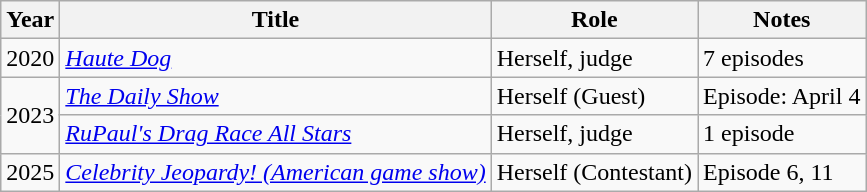<table class="wikitable">
<tr>
<th>Year</th>
<th>Title</th>
<th>Role</th>
<th>Notes</th>
</tr>
<tr>
<td>2020</td>
<td style="text-align:left;"><em><a href='#'>Haute Dog</a></em></td>
<td>Herself, judge</td>
<td>7 episodes</td>
</tr>
<tr>
<td rowspan="2">2023</td>
<td><em><a href='#'>The Daily Show</a> </em></td>
<td>Herself (Guest)</td>
<td>Episode: April 4</td>
</tr>
<tr>
<td><em><a href='#'>RuPaul's Drag Race All Stars</a></em></td>
<td>Herself, judge</td>
<td>1 episode</td>
</tr>
<tr>
<td>2025</td>
<td><em><a href='#'>Celebrity Jeopardy! (American game show)</a></em></td>
<td>Herself (Contestant)</td>
<td>Episode 6, 11</td>
</tr>
</table>
